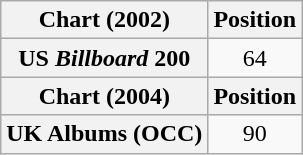<table class="wikitable plainrowheaders" style="text-align:center">
<tr>
<th scope="col">Chart (2002)</th>
<th scope="col">Position</th>
</tr>
<tr>
<th scope="row">US <em>Billboard</em> 200</th>
<td>64</td>
</tr>
<tr>
<th scope="col">Chart (2004)</th>
<th scope="col">Position</th>
</tr>
<tr>
<th scope="row">UK Albums (OCC)</th>
<td>90</td>
</tr>
</table>
